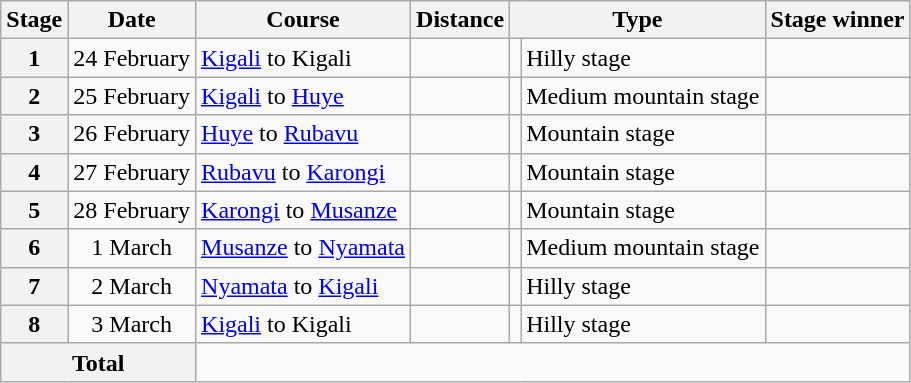<table class="wikitable">
<tr>
<th scope="col">Stage</th>
<th scope="col">Date</th>
<th scope="col">Course</th>
<th scope="col">Distance</th>
<th scope="col" colspan="2">Type</th>
<th scope="col">Stage winner</th>
</tr>
<tr>
<th scope="row" style="text-align:center;">1</th>
<td style="text-align:center;">24 February</td>
<td><a href='#'>Kigali</a> to Kigali</td>
<td style="text-align:center;"></td>
<td></td>
<td>Hilly stage</td>
<td></td>
</tr>
<tr>
<th scope="row" style="text-align:center;">2</th>
<td style="text-align:center;">25 February</td>
<td><a href='#'>Kigali</a> to <a href='#'>Huye</a></td>
<td style="text-align:center;"></td>
<td></td>
<td>Medium mountain stage</td>
<td></td>
</tr>
<tr>
<th scope="row" style="text-align:center;">3</th>
<td style="text-align:center;">26 February</td>
<td><a href='#'>Huye</a> to <a href='#'>Rubavu</a></td>
<td style="text-align:center;"></td>
<td></td>
<td>Mountain stage</td>
<td></td>
</tr>
<tr>
<th scope="row" style="text-align:center;">4</th>
<td style="text-align:center;">27 February</td>
<td><a href='#'>Rubavu</a> to <a href='#'>Karongi</a></td>
<td style="text-align:center;"></td>
<td></td>
<td>Mountain stage</td>
<td></td>
</tr>
<tr>
<th scope="row" style="text-align:center;">5</th>
<td style="text-align:center;">28 February</td>
<td><a href='#'>Karongi</a> to <a href='#'>Musanze</a></td>
<td style="text-align:center;"></td>
<td></td>
<td>Mountain stage</td>
<td></td>
</tr>
<tr>
<th scope="row" style="text-align:center;">6</th>
<td style="text-align:center;">1 March</td>
<td><a href='#'>Musanze</a> to <a href='#'>Nyamata</a></td>
<td style="text-align:center;"></td>
<td></td>
<td>Medium mountain stage</td>
<td></td>
</tr>
<tr>
<th scope="row" style="text-align:center;">7</th>
<td style="text-align:center;">2 March</td>
<td><a href='#'>Nyamata</a> to <a href='#'>Kigali</a></td>
<td style="text-align:center;"></td>
<td></td>
<td>Hilly stage</td>
<td></td>
</tr>
<tr>
<th scope="row" style="text-align:center;">8</th>
<td style="text-align:center;">3 March</td>
<td><a href='#'>Kigali</a> to Kigali</td>
<td style="text-align:center;"></td>
<td></td>
<td>Hilly stage</td>
<td></td>
</tr>
<tr>
<th colspan="2">Total</th>
<td colspan="5" style="text-align:center;"></td>
</tr>
</table>
